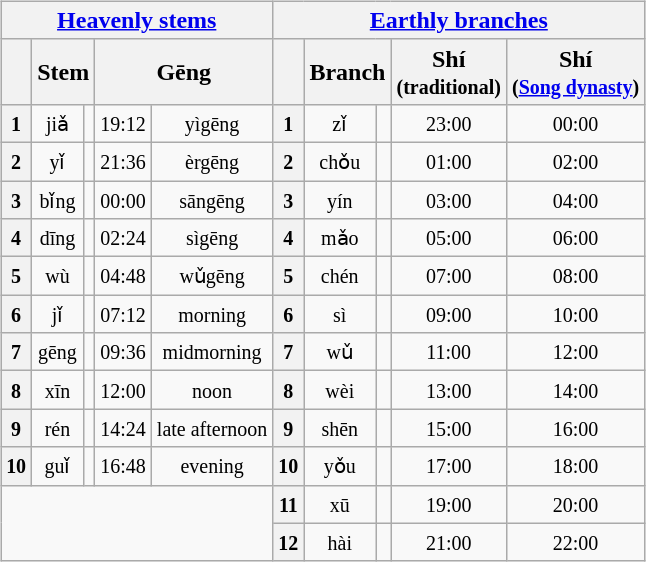<table class="wikitable" align="right" style="margin:15px;">
<tr>
<th colspan="5"><a href='#'>Heavenly stems</a></th>
<th colspan="5"><a href='#'>Earthly branches</a></th>
</tr>
<tr>
<th></th>
<th colspan="2">Stem</th>
<th colspan="2">Gēng</th>
<th></th>
<th colspan="2">Branch</th>
<th>Shí<br><small>(traditional)</small></th>
<th>Shí<br><small>(<a href='#'>Song dynasty</a>)</small></th>
</tr>
<tr align="center">
<th><small>1</small></th>
<td><small>jiǎ</small></td>
<td><small></small></td>
<td><small>19:12</small></td>
<td><small>yìgēng</small></td>
<th><small>1</small></th>
<td><small>zǐ</small></td>
<td><small></small></td>
<td><small>23:00</small></td>
<td><small>00:00</small></td>
</tr>
<tr align="center">
<th><small>2</small></th>
<td><small>yǐ</small></td>
<td><small></small></td>
<td><small>21:36</small></td>
<td><small>èrgēng</small></td>
<th><small>2</small></th>
<td><small>chǒu</small></td>
<td><small></small></td>
<td><small>01:00</small></td>
<td><small>02:00</small></td>
</tr>
<tr align="center">
<th><small>3</small></th>
<td><small>bǐng</small></td>
<td><small></small></td>
<td><small>00:00</small></td>
<td><small>sāngēng</small></td>
<th><small>3</small></th>
<td><small>yín</small></td>
<td><small></small></td>
<td><small>03:00</small></td>
<td><small>04:00</small></td>
</tr>
<tr align="center">
<th><small>4</small></th>
<td><small>dīng</small></td>
<td><small></small></td>
<td><small>02:24</small></td>
<td><small>sìgēng</small></td>
<th><small>4</small></th>
<td><small>mǎo</small></td>
<td><small></small></td>
<td><small>05:00</small></td>
<td><small>06:00</small></td>
</tr>
<tr align="center">
<th><small>5</small></th>
<td><small>wù</small></td>
<td><small></small></td>
<td><small>04:48</small></td>
<td><small>wǔgēng</small></td>
<th><small>5</small></th>
<td><small>chén</small></td>
<td><small></small></td>
<td><small>07:00</small></td>
<td><small>08:00</small></td>
</tr>
<tr align="center">
<th><small>6</small></th>
<td><small>jǐ</small></td>
<td><small></small></td>
<td><small>07:12</small></td>
<td><small>morning</small></td>
<th><small>6</small></th>
<td><small>sì</small></td>
<td><small></small></td>
<td><small>09:00</small></td>
<td><small>10:00</small></td>
</tr>
<tr align="center">
<th><small>7</small></th>
<td><small>gēng</small></td>
<td><small></small></td>
<td><small>09:36</small></td>
<td><small>midmorning</small></td>
<th><small>7</small></th>
<td><small>wǔ</small></td>
<td><small></small></td>
<td><small>11:00</small></td>
<td><small>12:00</small></td>
</tr>
<tr align="center">
<th><small>8</small></th>
<td><small>xīn</small></td>
<td><small></small></td>
<td><small>12:00</small></td>
<td><small>noon</small></td>
<th><small>8</small></th>
<td><small>wèi</small></td>
<td><small></small></td>
<td><small>13:00</small></td>
<td><small>14:00</small></td>
</tr>
<tr align="center">
<th><small>9</small></th>
<td><small>rén</small></td>
<td><small></small></td>
<td><small>14:24</small></td>
<td><small>late afternoon</small></td>
<th><small>9</small></th>
<td><small>shēn</small></td>
<td><small></small></td>
<td><small>15:00</small></td>
<td><small>16:00</small></td>
</tr>
<tr align="center">
<th><small>10</small></th>
<td><small>guǐ</small></td>
<td><small></small></td>
<td><small>16:48</small></td>
<td><small>evening</small></td>
<th><small>10</small></th>
<td><small>yǒu</small></td>
<td><small></small></td>
<td><small>17:00</small></td>
<td><small>18:00</small></td>
</tr>
<tr align="center">
<td rowspan="2" colspan="5"></td>
<th><small>11</small></th>
<td><small>xū</small></td>
<td><small></small></td>
<td><small>19:00</small></td>
<td><small>20:00</small></td>
</tr>
<tr align="center">
<th><small>12</small></th>
<td><small>hài</small></td>
<td><small></small></td>
<td><small>21:00</small></td>
<td><small>22:00</small></td>
</tr>
</table>
